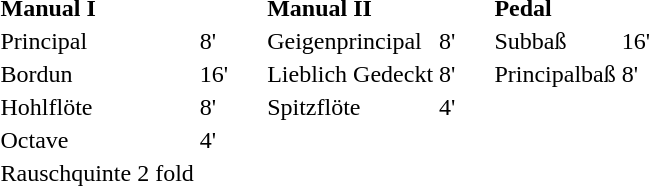<table border="0" cellspacing="0" cellpadding="10" style="border-collapse:collapse;">
<tr>
<td style="vertical-align:top"><br><table border="0">
<tr>
<td colspan=2><strong>Manual I</strong><br></td>
</tr>
<tr>
<td>Principal</td>
<td>8'</td>
</tr>
<tr>
<td>Bordun</td>
<td>16'</td>
</tr>
<tr>
<td>Hohlflöte</td>
<td>8'</td>
</tr>
<tr>
<td>Octave</td>
<td>4'</td>
</tr>
<tr>
<td>Rauschquinte 2 fold</td>
<td></td>
</tr>
</table>
</td>
<td style="vertical-align:top"><br><table border="0">
<tr>
<td colspan=2><strong>Manual II</strong><br></td>
</tr>
<tr>
<td>Geigenprincipal</td>
<td>8'</td>
</tr>
<tr>
<td>Lieblich Gedeckt</td>
<td>8'</td>
</tr>
<tr>
<td>Spitzflöte</td>
<td>4'</td>
</tr>
</table>
</td>
<td style="vertical-align:top"><br><table border="0">
<tr>
<td colspan=2><strong>Pedal</strong><br></td>
</tr>
<tr>
<td>Subbaß</td>
<td>16'</td>
</tr>
<tr>
<td>Principalbaß</td>
<td>8'</td>
</tr>
</table>
</td>
</tr>
</table>
